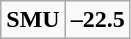<table class="wikitable" style="border: none;">
<tr align="center">
</tr>
<tr align="center">
<td><strong>SMU</strong></td>
<td><strong>–22.5</strong></td>
</tr>
</table>
